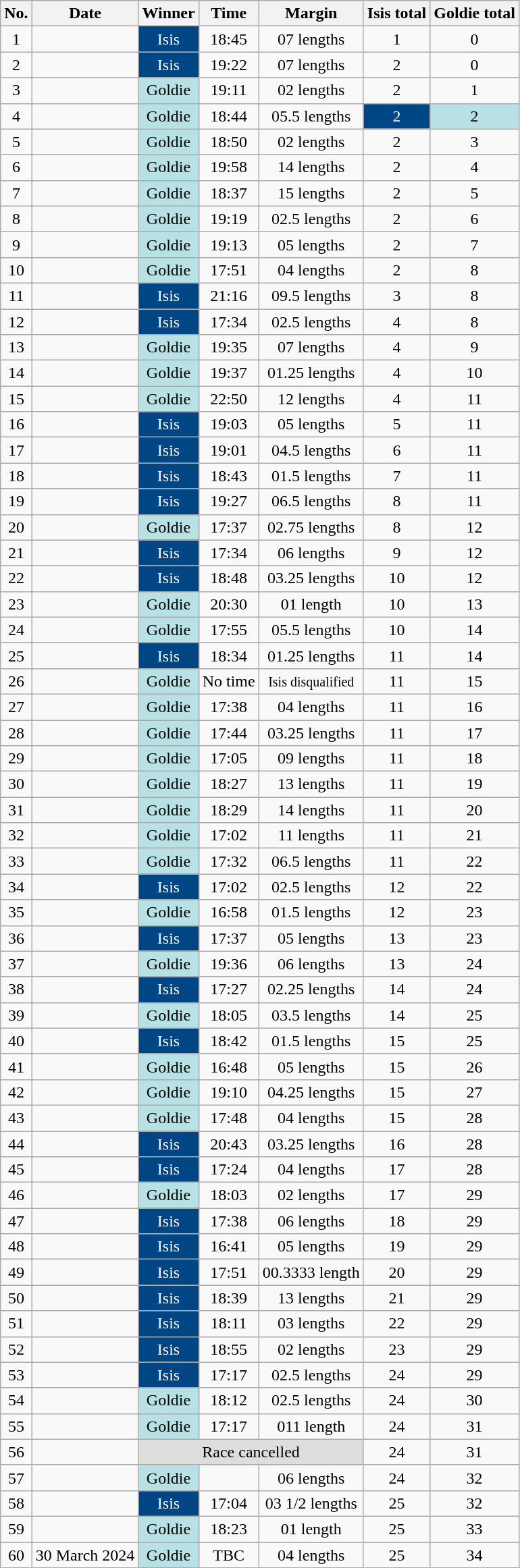<table class="wikitable sortable" style="text-align: center;">
<tr>
<th scope="col">No.</th>
<th scope="col">Date</th>
<th scope="col">Winner</th>
<th scope="col">Time</th>
<th scope="col">Margin</th>
<th scope="col">Isis total</th>
<th scope="col">Goldie total</th>
</tr>
<tr>
<td>1</td>
<td></td>
<td style="background:#004685; color:#FFF">Isis</td>
<td>18:45</td>
<td><span>0</span>7 lengths</td>
<td>1</td>
<td>0</td>
</tr>
<tr>
<td>2</td>
<td></td>
<td style="background:#004685; color:#FFF">Isis</td>
<td>19:22</td>
<td><span>0</span>7 lengths</td>
<td>2</td>
<td>0</td>
</tr>
<tr>
<td>3</td>
<td></td>
<td style="background:#B7E1E4; color:#000">Goldie</td>
<td>19:11</td>
<td><span>0</span>2 lengths</td>
<td>2</td>
<td>1</td>
</tr>
<tr>
<td>4</td>
<td></td>
<td style="background:#B7E1E4; color:#000">Goldie</td>
<td>18:44</td>
<td><span>05.5</span> lengths</td>
<td style="background:#004685; color:#FFFFFF">2</td>
<td style="background:#B7E1E4; color:#000;">2</td>
</tr>
<tr>
<td>5</td>
<td></td>
<td style="background:#B7E1E4; color:#000">Goldie</td>
<td>18:50</td>
<td><span>0</span>2 lengths</td>
<td>2</td>
<td>3</td>
</tr>
<tr>
<td>6</td>
<td></td>
<td style="background:#B7E1E4; color:#000">Goldie</td>
<td>19:58</td>
<td>14 lengths</td>
<td>2</td>
<td>4</td>
</tr>
<tr>
<td>7</td>
<td></td>
<td style="background:#B7E1E4; color:#000">Goldie</td>
<td>18:37</td>
<td>15 lengths</td>
<td>2</td>
<td>5</td>
</tr>
<tr>
<td>8</td>
<td></td>
<td style="background:#B7E1E4; color:#000">Goldie</td>
<td>19:19</td>
<td><span>02.5</span> lengths</td>
<td>2</td>
<td>6</td>
</tr>
<tr>
<td>9</td>
<td></td>
<td style="background:#B7E1E4; color:#000">Goldie</td>
<td>19:13</td>
<td><span>0</span>5 lengths</td>
<td>2</td>
<td>7</td>
</tr>
<tr>
<td>10</td>
<td></td>
<td style="background:#B7E1E4; color:#000">Goldie</td>
<td>17:51</td>
<td><span>0</span>4 lengths</td>
<td>2</td>
<td>8</td>
</tr>
<tr>
<td>11</td>
<td></td>
<td style="background:#004685; color:#FFF">Isis</td>
<td>21:16</td>
<td><span>09.5</span> lengths</td>
<td>3</td>
<td>8</td>
</tr>
<tr>
<td>12</td>
<td></td>
<td style="background:#004685; color:#FFF">Isis</td>
<td>17:34</td>
<td><span>02.5</span> lengths</td>
<td>4</td>
<td>8</td>
</tr>
<tr>
<td>13</td>
<td></td>
<td style="background:#B7E1E4; color:#000">Goldie</td>
<td>19:35</td>
<td><span>0</span>7 lengths</td>
<td>4</td>
<td>9</td>
</tr>
<tr>
<td>14</td>
<td></td>
<td style="background:#B7E1E4; color:#000">Goldie</td>
<td>19:37</td>
<td><span>01.25</span> lengths</td>
<td>4</td>
<td>10</td>
</tr>
<tr>
<td>15</td>
<td></td>
<td style="background:#B7E1E4; color:#000">Goldie</td>
<td>22:50</td>
<td>12 lengths</td>
<td>4</td>
<td>11</td>
</tr>
<tr>
<td>16</td>
<td></td>
<td style="background:#004685; color:#FFF">Isis</td>
<td>19:03</td>
<td><span>0</span>5 lengths</td>
<td>5</td>
<td>11</td>
</tr>
<tr>
<td>17</td>
<td></td>
<td style="background:#004685; color:#FFF">Isis</td>
<td>19:01</td>
<td><span>04.5</span> lengths</td>
<td>6</td>
<td>11</td>
</tr>
<tr>
<td>18</td>
<td></td>
<td style="background:#004685; color:#FFF">Isis</td>
<td>18:43</td>
<td><span>01.5</span> lengths</td>
<td>7</td>
<td>11</td>
</tr>
<tr>
<td>19</td>
<td></td>
<td style="background:#004685; color:#FFF">Isis</td>
<td>19:27</td>
<td><span>06.5</span> lengths</td>
<td>8</td>
<td>11</td>
</tr>
<tr>
<td>20</td>
<td></td>
<td style="background:#B7E1E4; color:#000">Goldie</td>
<td>17:37</td>
<td><span>02.75</span> lengths</td>
<td>8</td>
<td>12</td>
</tr>
<tr>
<td>21</td>
<td></td>
<td style="background:#004685; color:#FFF">Isis</td>
<td>17:34</td>
<td><span>0</span>6 lengths</td>
<td>9</td>
<td>12</td>
</tr>
<tr>
<td>22</td>
<td></td>
<td style="background:#004685; color:#FFF">Isis</td>
<td>18:48</td>
<td><span>03.25</span> lengths</td>
<td>10</td>
<td>12</td>
</tr>
<tr>
<td>23</td>
<td></td>
<td style="background:#B7E1E4; color:#000">Goldie</td>
<td>20:30</td>
<td><span>0</span>1 length</td>
<td>10</td>
<td>13</td>
</tr>
<tr>
<td>24</td>
<td></td>
<td style="background:#B7E1E4; color:#000">Goldie</td>
<td>17:55</td>
<td><span>05.5</span> lengths</td>
<td>10</td>
<td>14</td>
</tr>
<tr>
<td>25</td>
<td></td>
<td style="background:#004685; color:#FFF">Isis</td>
<td>18:34</td>
<td><span>01.25</span> lengths</td>
<td>11</td>
<td>14</td>
</tr>
<tr>
<td>26</td>
<td></td>
<td style="background:#B7E1E4; color:#000">Goldie</td>
<td>No time</td>
<td><small>Isis disqualified</small></td>
<td>11</td>
<td>15</td>
</tr>
<tr>
<td>27</td>
<td></td>
<td style="background:#B7E1E4; color:#000">Goldie</td>
<td>17:38</td>
<td><span>0</span>4 lengths</td>
<td>11</td>
<td>16</td>
</tr>
<tr>
<td>28</td>
<td></td>
<td style="background:#B7E1E4; color:#000">Goldie</td>
<td>17:44</td>
<td><span>03.25</span> lengths</td>
<td>11</td>
<td>17</td>
</tr>
<tr>
<td>29</td>
<td></td>
<td style="background:#B7E1E4; color:#000">Goldie</td>
<td>17:05</td>
<td><span>0</span>9 lengths</td>
<td>11</td>
<td>18</td>
</tr>
<tr>
<td>30</td>
<td></td>
<td style="background:#B7E1E4; color:#000">Goldie</td>
<td>18:27</td>
<td>13 lengths</td>
<td>11</td>
<td>19</td>
</tr>
<tr>
<td>31</td>
<td></td>
<td style="background:#B7E1E4; color:#000">Goldie</td>
<td>18:29</td>
<td>14 lengths</td>
<td>11</td>
<td>20</td>
</tr>
<tr>
<td>32</td>
<td></td>
<td style="background:#B7E1E4; color:#000">Goldie</td>
<td>17:02</td>
<td>11 lengths</td>
<td>11</td>
<td>21</td>
</tr>
<tr>
<td>33</td>
<td></td>
<td style="background:#B7E1E4; color:#000">Goldie</td>
<td>17:32</td>
<td><span>06.5</span> lengths</td>
<td>11</td>
<td>22</td>
</tr>
<tr>
<td>34</td>
<td></td>
<td style="background:#004685; color:#FFF">Isis</td>
<td>17:02</td>
<td><span>02.5</span> lengths</td>
<td>12</td>
<td>22</td>
</tr>
<tr>
<td>35</td>
<td></td>
<td style="background:#B7E1E4; color:#000">Goldie</td>
<td>16:58</td>
<td><span>01.5</span> lengths</td>
<td>12</td>
<td>23</td>
</tr>
<tr>
<td>36</td>
<td></td>
<td style="background:#004685; color:#FFF">Isis</td>
<td>17:37</td>
<td><span>0</span>5 lengths</td>
<td>13</td>
<td>23</td>
</tr>
<tr>
<td>37</td>
<td></td>
<td style="background:#B7E1E4; color:#000">Goldie</td>
<td>19:36</td>
<td><span>0</span>6 lengths</td>
<td>13</td>
<td>24</td>
</tr>
<tr>
<td>38</td>
<td></td>
<td style="background:#004685; color:#FFF">Isis</td>
<td>17:27</td>
<td><span>02.25</span> lengths</td>
<td>14</td>
<td>24</td>
</tr>
<tr>
<td>39</td>
<td></td>
<td style="background:#B7E1E4; color:#000">Goldie</td>
<td>18:05</td>
<td><span>03.5</span> lengths</td>
<td>14</td>
<td>25</td>
</tr>
<tr>
<td>40</td>
<td></td>
<td style="background:#004685; color:#FFF">Isis</td>
<td>18:42</td>
<td><span>01.5</span> lengths</td>
<td>15</td>
<td>25</td>
</tr>
<tr>
<td>41</td>
<td></td>
<td style="background:#B7E1E4; color:#000">Goldie</td>
<td>16:48</td>
<td><span>0</span>5 lengths</td>
<td>15</td>
<td>26</td>
</tr>
<tr>
<td>42</td>
<td></td>
<td style="background:#B7E1E4; color:#000">Goldie</td>
<td>19:10</td>
<td><span>04.25</span> lengths</td>
<td>15</td>
<td>27</td>
</tr>
<tr>
<td>43</td>
<td></td>
<td style="background:#B7E1E4; color:#000">Goldie</td>
<td>17:48</td>
<td><span>0</span>4 lengths</td>
<td>15</td>
<td>28</td>
</tr>
<tr>
<td>44</td>
<td></td>
<td style="background:#004685; color:#FFF">Isis</td>
<td>20:43</td>
<td><span>03.25</span> lengths</td>
<td>16</td>
<td>28</td>
</tr>
<tr>
<td>45</td>
<td></td>
<td style="background:#004685; color:#FFF">Isis</td>
<td>17:24</td>
<td><span>0</span>4 lengths</td>
<td>17</td>
<td>28</td>
</tr>
<tr>
<td>46</td>
<td></td>
<td style="background:#B7E1E4; color:#000">Goldie</td>
<td>18:03</td>
<td><span>0</span>2 lengths</td>
<td>17</td>
<td>29</td>
</tr>
<tr>
<td>47</td>
<td></td>
<td style="background:#004685; color:#FFF">Isis</td>
<td>17:38</td>
<td><span>0</span>6 lengths</td>
<td>18</td>
<td>29</td>
</tr>
<tr>
<td>48</td>
<td></td>
<td style="background:#004685; color:#FFF">Isis</td>
<td>16:41</td>
<td><span>0</span>5 lengths</td>
<td>19</td>
<td>29</td>
</tr>
<tr>
<td>49</td>
<td></td>
<td style="background:#004685; color:#FFF">Isis</td>
<td>17:51</td>
<td><span>00.3333</span> length</td>
<td>20</td>
<td>29</td>
</tr>
<tr>
<td>50</td>
<td></td>
<td style="background:#004685; color:#FFF">Isis</td>
<td>18:39</td>
<td>13 lengths</td>
<td>21</td>
<td>29</td>
</tr>
<tr>
<td>51</td>
<td></td>
<td style="background:#004685; color:#FFF">Isis</td>
<td>18:11</td>
<td><span>0</span>3 lengths</td>
<td>22</td>
<td>29</td>
</tr>
<tr>
<td>52</td>
<td></td>
<td style="background:#004685; color:#FFF">Isis</td>
<td>18:55</td>
<td><span>0</span>2 lengths</td>
<td>23</td>
<td>29</td>
</tr>
<tr>
<td>53</td>
<td></td>
<td style="background:#004685; color:#FFF">Isis</td>
<td>17:17</td>
<td><span>02.5</span> lengths</td>
<td>24</td>
<td>29</td>
</tr>
<tr>
<td>54</td>
<td></td>
<td style="background:#B7E1E4; color:#000">Goldie</td>
<td>18:12</td>
<td><span>02.5</span> lengths</td>
<td>24</td>
<td>30</td>
</tr>
<tr>
<td>55</td>
<td></td>
<td style="background:#B7E1E4; color:#000">Goldie</td>
<td>17:17</td>
<td><span>01</span>1 length</td>
<td>24</td>
<td>31</td>
</tr>
<tr>
<td>56</td>
<td></td>
<td colspan="3" style="background:#dddddd">Race cancelled</td>
<td>24</td>
<td>31</td>
</tr>
<tr>
<td>57</td>
<td></td>
<td style="background:#B7E1E4; color:#000">Goldie</td>
<td></td>
<td><span>0</span>6 lengths</td>
<td>24</td>
<td>32</td>
</tr>
<tr>
<td>58</td>
<td></td>
<td style="background:#004685; color:#FFF">Isis</td>
<td>17:04</td>
<td><span>0</span>3 1/2 lengths</td>
<td>25</td>
<td>32</td>
</tr>
<tr>
<td>59</td>
<td></td>
<td style="background:#B7E1E4; color:#000">Goldie</td>
<td>18:23</td>
<td><span>0</span>1 length</td>
<td>25</td>
<td>33</td>
</tr>
<tr>
<td>60</td>
<td>30 March 2024</td>
<td style="background:#B7E1E4; color:#000">Goldie</td>
<td>TBC</td>
<td><span>0</span>4 lengths</td>
<td>25</td>
<td>34</td>
</tr>
</table>
